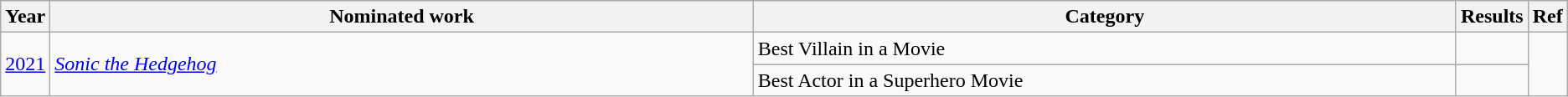<table class="wikitable">
<tr>
<th scope="col" style="width:1em;">Year</th>
<th scope="col" style="width:35em;">Nominated work</th>
<th scope="col" style="width:35em;">Category</th>
<th scope="col" style="width:1em;">Results</th>
<th scope="col" style="width:1em;">Ref</th>
</tr>
<tr>
<td rowspan="2"><a href='#'>2021</a></td>
<td rowspan="2"><em><a href='#'>Sonic the Hedgehog</a></em></td>
<td>Best Villain in a Movie</td>
<td></td>
<td rowspan="2"></td>
</tr>
<tr>
<td>Best Actor in a Superhero Movie</td>
<td></td>
</tr>
</table>
